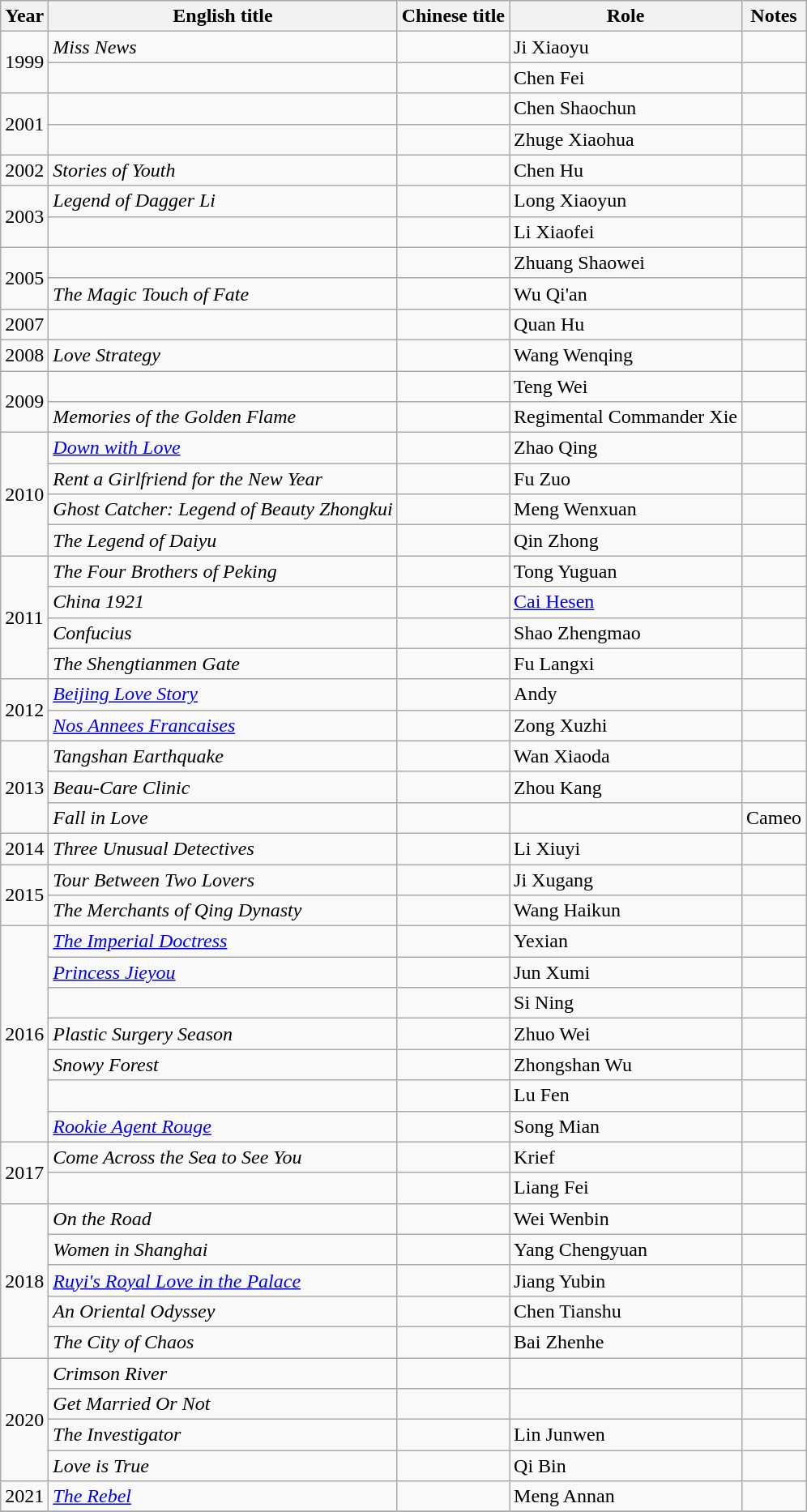<table class="wikitable">
<tr>
<th>Year</th>
<th>English title</th>
<th>Chinese title</th>
<th>Role</th>
<th>Notes</th>
</tr>
<tr>
<td rowspan=2>1999</td>
<td><em>Miss News</em></td>
<td></td>
<td>Ji Xiaoyu</td>
<td></td>
</tr>
<tr>
<td></td>
<td></td>
<td>Chen Fei</td>
<td></td>
</tr>
<tr>
<td rowspan=2>2001</td>
<td></td>
<td></td>
<td>Chen Shaochun</td>
<td></td>
</tr>
<tr>
<td></td>
<td></td>
<td>Zhuge Xiaohua</td>
<td></td>
</tr>
<tr>
<td>2002</td>
<td><em>Stories of Youth</em></td>
<td></td>
<td>Chen Hu</td>
<td></td>
</tr>
<tr>
<td rowspan=2>2003</td>
<td><em>Legend of Dagger Li</em></td>
<td></td>
<td>Long Xiaoyun</td>
<td></td>
</tr>
<tr>
<td></td>
<td></td>
<td>Li Xiaofei</td>
<td></td>
</tr>
<tr>
<td rowspan=2>2005</td>
<td></td>
<td></td>
<td>Zhuang Shaowei</td>
<td></td>
</tr>
<tr>
<td><em>The Magic Touch of Fate</em></td>
<td></td>
<td>Wu Qi'an</td>
<td></td>
</tr>
<tr>
<td>2007</td>
<td></td>
<td></td>
<td>Quan Hu</td>
<td></td>
</tr>
<tr>
<td>2008</td>
<td><em>Love Strategy</em></td>
<td></td>
<td>Wang Wenqing</td>
<td></td>
</tr>
<tr>
<td rowspan=2>2009</td>
<td></td>
<td></td>
<td>Teng Wei</td>
<td></td>
</tr>
<tr>
<td><em>Memories of the Golden Flame</em></td>
<td></td>
<td>Regimental Commander Xie</td>
<td></td>
</tr>
<tr>
<td rowspan=4>2010</td>
<td><em><a href='#'>Down with Love</a></em></td>
<td></td>
<td>Zhao Qing</td>
<td></td>
</tr>
<tr>
<td><em>Rent a Girlfriend for the New Year</em></td>
<td></td>
<td>Fu Zuo</td>
<td></td>
</tr>
<tr>
<td><em>Ghost Catcher: Legend of Beauty Zhongkui</em></td>
<td></td>
<td>Meng Wenxuan</td>
<td></td>
</tr>
<tr>
<td><em>The Legend of Daiyu</em></td>
<td></td>
<td>Qin Zhong</td>
<td></td>
</tr>
<tr>
<td rowspan=4>2011</td>
<td><em>The Four Brothers of Peking</em></td>
<td></td>
<td>Tong Yuguan</td>
<td></td>
</tr>
<tr>
<td><em>China 1921</em></td>
<td></td>
<td><a href='#'>Cai Hesen</a></td>
<td></td>
</tr>
<tr>
<td><em>Confucius</em></td>
<td></td>
<td>Shao Zhengmao</td>
<td></td>
</tr>
<tr>
<td><em>The Shengtianmen Gate</em></td>
<td></td>
<td>Fu Langxi</td>
<td></td>
</tr>
<tr>
<td rowspan=2>2012</td>
<td><em><a href='#'>Beijing Love Story</a></em></td>
<td></td>
<td>Andy</td>
<td></td>
</tr>
<tr>
<td><em><a href='#'>Nos Annees Francaises</a></em></td>
<td></td>
<td>Zong Xuzhi</td>
<td></td>
</tr>
<tr>
<td rowspan=3>2013</td>
<td><em>Tangshan Earthquake</em></td>
<td></td>
<td>Wan Xiaoda</td>
<td></td>
</tr>
<tr>
<td><em>Beau-Care Clinic</em></td>
<td></td>
<td>Zhou Kang</td>
<td></td>
</tr>
<tr>
<td><em>Fall in Love</em></td>
<td></td>
<td></td>
<td>Cameo</td>
</tr>
<tr>
<td>2014</td>
<td><em>Three Unusual Detectives</em></td>
<td></td>
<td>Li Xiuyi</td>
<td></td>
</tr>
<tr>
<td rowspan=2>2015</td>
<td><em>Tour Between Two Lovers</em></td>
<td></td>
<td>Ji Xugang</td>
<td></td>
</tr>
<tr>
<td><em>The Merchants of Qing Dynasty</em></td>
<td></td>
<td>Wang Haikun</td>
<td></td>
</tr>
<tr>
<td rowspan=7>2016</td>
<td><em><a href='#'>The Imperial Doctress</a></em></td>
<td></td>
<td>Yexian</td>
<td></td>
</tr>
<tr>
<td><em><a href='#'>Princess Jieyou</a></em></td>
<td></td>
<td>Jun Xumi</td>
<td></td>
</tr>
<tr>
<td></td>
<td></td>
<td>Si Ning</td>
<td></td>
</tr>
<tr>
<td><em>Plastic Surgery Season</em></td>
<td></td>
<td>Zhuo Wei</td>
<td></td>
</tr>
<tr>
<td><em>Snowy Forest</em></td>
<td></td>
<td>Zhongshan Wu</td>
<td></td>
</tr>
<tr>
<td></td>
<td></td>
<td>Lu Fen</td>
<td></td>
</tr>
<tr>
<td><em><a href='#'>Rookie Agent Rouge</a></em></td>
<td></td>
<td>Song Mian</td>
<td></td>
</tr>
<tr>
<td rowspan=2>2017</td>
<td><em>Come Across the Sea to See You</em></td>
<td></td>
<td>Krief</td>
<td></td>
</tr>
<tr>
<td></td>
<td></td>
<td>Liang Fei</td>
<td></td>
</tr>
<tr>
<td rowspan=5>2018</td>
<td><em>On the Road</em></td>
<td></td>
<td>Wei Wenbin</td>
<td></td>
</tr>
<tr>
<td><em>Women in Shanghai</em></td>
<td></td>
<td>Yang Chengyuan</td>
<td></td>
</tr>
<tr>
<td><em><a href='#'>Ruyi's Royal Love in the Palace</a></em></td>
<td></td>
<td>Jiang Yubin</td>
<td></td>
</tr>
<tr>
<td><em>An Oriental Odyssey</em></td>
<td></td>
<td>Chen Tianshu</td>
<td></td>
</tr>
<tr>
<td><em>The City of Chaos</em></td>
<td></td>
<td>Bai Zhenhe</td>
<td></td>
</tr>
<tr>
<td rowspan=4>2020</td>
<td><em>Crimson River</em></td>
<td></td>
<td></td>
<td></td>
</tr>
<tr>
<td><em>Get Married Or Not</em></td>
<td></td>
<td></td>
<td></td>
</tr>
<tr>
<td><em>The Investigator</em></td>
<td></td>
<td>Lin Junwen</td>
<td></td>
</tr>
<tr>
<td><em>Love is True</em></td>
<td></td>
<td>Qi Bin</td>
<td></td>
</tr>
<tr>
<td>2021</td>
<td><em><a href='#'>The Rebel</a></em></td>
<td></td>
<td>Meng Annan</td>
<td></td>
</tr>
<tr>
</tr>
</table>
